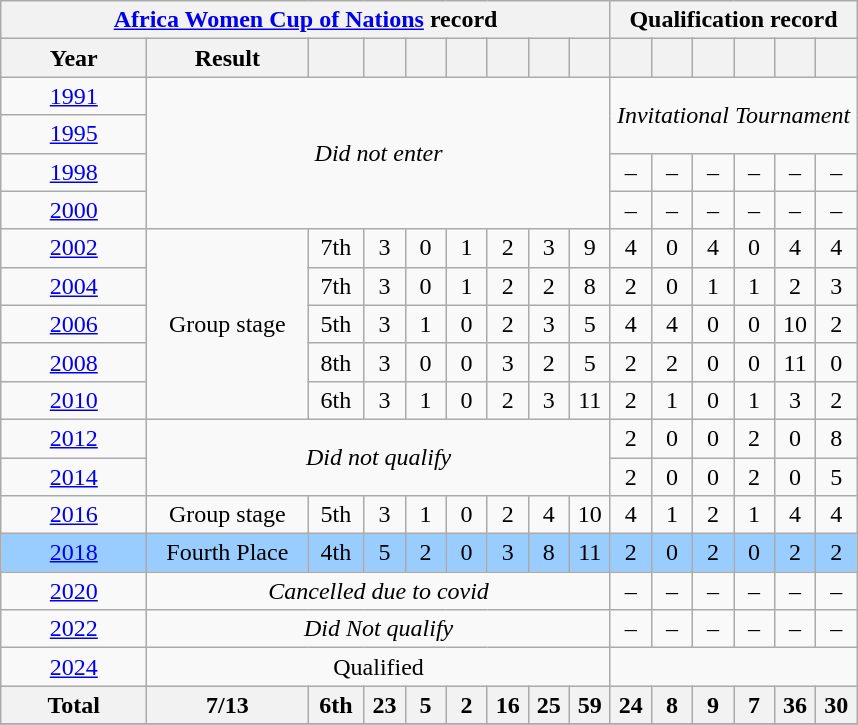<table class="wikitable" style="text-align:center;">
<tr>
<th colspan="9"><a href='#'>Africa Women Cup of Nations</a> record</th>
<th colspan="6">Qualification record</th>
</tr>
<tr>
<th style="width:90px;">Year</th>
<th style="width:100px;">Result</th>
<th style="width:30px;"></th>
<th style="width:20px;"></th>
<th style="width:20px;"></th>
<th style="width:20px;"></th>
<th style="width:20px;"></th>
<th style="width:20px;"></th>
<th style="width:20px;"></th>
<th style="width:20px;"></th>
<th style="width:20px;"></th>
<th style="width:20px;"></th>
<th style="width:20px;"></th>
<th style="width:20px;"></th>
<th style="width:20px;"></th>
</tr>
<tr>
<td> <a href='#'>1991</a></td>
<td rowspan="4" colspan="8"><em>Did not enter</em></td>
<td rowspan="2" colspan="6"><em>Invitational Tournament</em></td>
</tr>
<tr>
<td> <a href='#'>1995</a></td>
</tr>
<tr>
<td> <a href='#'>1998</a></td>
<td>–</td>
<td>–</td>
<td>–</td>
<td>–</td>
<td>–</td>
<td>–</td>
</tr>
<tr>
<td> <a href='#'>2000</a></td>
<td>–</td>
<td>–</td>
<td>–</td>
<td>–</td>
<td>–</td>
<td>–</td>
</tr>
<tr>
<td> <a href='#'>2002</a></td>
<td rowspan="5">Group stage</td>
<td>7th</td>
<td>3</td>
<td>0</td>
<td>1</td>
<td>2</td>
<td>3</td>
<td>9</td>
<td>4</td>
<td>0</td>
<td>4</td>
<td>0</td>
<td>4</td>
<td>4</td>
</tr>
<tr>
<td> <a href='#'>2004</a></td>
<td>7th</td>
<td>3</td>
<td>0</td>
<td>1</td>
<td>2</td>
<td>2</td>
<td>8</td>
<td>2</td>
<td>0</td>
<td>1</td>
<td>1</td>
<td>2</td>
<td>3</td>
</tr>
<tr>
<td> <a href='#'>2006</a></td>
<td>5th</td>
<td>3</td>
<td>1</td>
<td>0</td>
<td>2</td>
<td>3</td>
<td>5</td>
<td>4</td>
<td>4</td>
<td>0</td>
<td>0</td>
<td>10</td>
<td>2</td>
</tr>
<tr>
<td> <a href='#'>2008</a></td>
<td>8th</td>
<td>3</td>
<td>0</td>
<td>0</td>
<td>3</td>
<td>2</td>
<td>5</td>
<td>2</td>
<td>2</td>
<td>0</td>
<td>0</td>
<td>11</td>
<td>0</td>
</tr>
<tr>
<td> <a href='#'>2010</a></td>
<td>6th</td>
<td>3</td>
<td>1</td>
<td>0</td>
<td>2</td>
<td>3</td>
<td>11</td>
<td>2</td>
<td>1</td>
<td>0</td>
<td>1</td>
<td>3</td>
<td>2</td>
</tr>
<tr>
<td> <a href='#'>2012</a></td>
<td rowspan="2" colspan="8"><em>Did not qualify</em></td>
<td>2</td>
<td>0</td>
<td>0</td>
<td>2</td>
<td>0</td>
<td>8</td>
</tr>
<tr>
<td> <a href='#'>2014</a></td>
<td>2</td>
<td>0</td>
<td>0</td>
<td>2</td>
<td>0</td>
<td>5</td>
</tr>
<tr>
<td> <a href='#'>2016</a></td>
<td>Group stage</td>
<td>5th</td>
<td>3</td>
<td>1</td>
<td>0</td>
<td>2</td>
<td>4</td>
<td>10</td>
<td>4</td>
<td>1</td>
<td>2</td>
<td>1</td>
<td>4</td>
<td>4</td>
</tr>
<tr bgcolor="#9acdff">
<td> <a href='#'>2018</a></td>
<td>Fourth Place</td>
<td>4th</td>
<td>5</td>
<td>2</td>
<td>0</td>
<td>3</td>
<td>8</td>
<td>11</td>
<td>2</td>
<td>0</td>
<td>2</td>
<td>0</td>
<td>2</td>
<td>2</td>
</tr>
<tr>
<td> <a href='#'>2020</a></td>
<td colspan="8"><em>Cancelled due to covid</em></td>
<td>–</td>
<td>–</td>
<td>–</td>
<td>–</td>
<td>–</td>
<td>–</td>
</tr>
<tr>
<td> <a href='#'>2022</a></td>
<td colspan="8"><em>Did Not qualify</em></td>
<td>–</td>
<td>–</td>
<td>–</td>
<td>–</td>
<td>–</td>
<td>–</td>
</tr>
<tr>
<td> <a href='#'>2024</a></td>
<td colspan=8>Qualified</td>
</tr>
<tr>
<th>Total</th>
<th>7/13</th>
<th>6th</th>
<th>23</th>
<th>5</th>
<th>2</th>
<th>16</th>
<th>25</th>
<th>59</th>
<th>24</th>
<th>8</th>
<th>9</th>
<th>7</th>
<th>36</th>
<th>30</th>
</tr>
<tr>
</tr>
</table>
